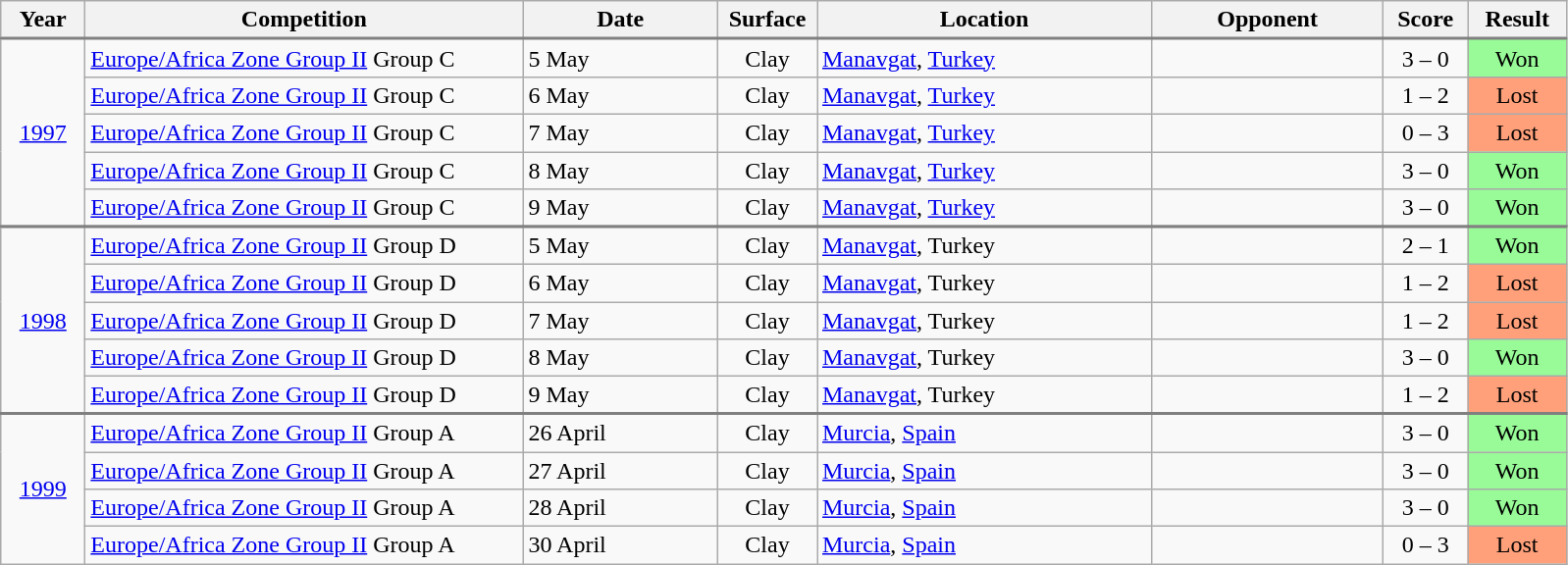<table class="wikitable">
<tr>
<th width="50">Year</th>
<th width="290">Competition</th>
<th width="125">Date</th>
<th width="60">Surface</th>
<th width="220">Location</th>
<th width="150">Opponent</th>
<th width="50">Score</th>
<th width="60">Result</th>
</tr>
<tr style="border-top:2px solid gray;">
<td align="center" rowspan="5"><a href='#'>1997</a></td>
<td><a href='#'>Europe/Africa Zone Group II</a> Group C</td>
<td>5 May</td>
<td align="center">Clay</td>
<td><a href='#'>Manavgat</a>, <a href='#'>Turkey</a></td>
<td></td>
<td align="center">3 – 0</td>
<td align="center" bgcolor="#98FB98">Won</td>
</tr>
<tr>
<td><a href='#'>Europe/Africa Zone Group II</a> Group C</td>
<td>6 May</td>
<td align="center">Clay</td>
<td><a href='#'>Manavgat</a>, <a href='#'>Turkey</a></td>
<td></td>
<td align="center">1 – 2</td>
<td align="center" bgcolor="FFA07A">Lost</td>
</tr>
<tr>
<td><a href='#'>Europe/Africa Zone Group II</a> Group C</td>
<td>7 May</td>
<td align="center">Clay</td>
<td><a href='#'>Manavgat</a>, <a href='#'>Turkey</a></td>
<td></td>
<td align="center">0 – 3</td>
<td align="center" bgcolor="FFA07A">Lost</td>
</tr>
<tr>
<td><a href='#'>Europe/Africa Zone Group II</a> Group C</td>
<td>8 May</td>
<td align="center">Clay</td>
<td><a href='#'>Manavgat</a>, <a href='#'>Turkey</a></td>
<td></td>
<td align="center">3 – 0</td>
<td align="center" bgcolor="#98FB98">Won</td>
</tr>
<tr>
<td><a href='#'>Europe/Africa Zone Group II</a> Group C</td>
<td>9 May</td>
<td align="center">Clay</td>
<td><a href='#'>Manavgat</a>, <a href='#'>Turkey</a></td>
<td></td>
<td align="center">3 – 0</td>
<td align="center" bgcolor="#98FB98">Won</td>
</tr>
<tr>
</tr>
<tr style="border-top:2px solid gray;">
<td align="center" rowspan="5"><a href='#'>1998</a></td>
<td><a href='#'>Europe/Africa Zone Group II</a> Group D</td>
<td>5 May</td>
<td align="center">Clay</td>
<td><a href='#'>Manavgat</a>, Turkey</td>
<td></td>
<td align="center">2 – 1</td>
<td align="center" bgcolor="#98FB98">Won</td>
</tr>
<tr>
<td><a href='#'>Europe/Africa Zone Group II</a> Group D</td>
<td>6 May</td>
<td align="center">Clay</td>
<td><a href='#'>Manavgat</a>, Turkey</td>
<td></td>
<td align="center">1 – 2</td>
<td align="center" bgcolor="FFA07A">Lost</td>
</tr>
<tr>
<td><a href='#'>Europe/Africa Zone Group II</a> Group D</td>
<td>7 May</td>
<td align="center">Clay</td>
<td><a href='#'>Manavgat</a>, Turkey</td>
<td></td>
<td align="center">1 – 2</td>
<td align="center" bgcolor="FFA07A">Lost</td>
</tr>
<tr>
<td><a href='#'>Europe/Africa Zone Group II</a> Group D</td>
<td>8 May</td>
<td align="center">Clay</td>
<td><a href='#'>Manavgat</a>, Turkey</td>
<td></td>
<td align="center">3 – 0</td>
<td align="center" bgcolor="#98FB98">Won</td>
</tr>
<tr>
<td><a href='#'>Europe/Africa Zone Group II</a> Group D</td>
<td>9 May</td>
<td align="center">Clay</td>
<td><a href='#'>Manavgat</a>, Turkey</td>
<td></td>
<td align="center">1 – 2</td>
<td align="center" bgcolor="FFA07A">Lost</td>
</tr>
<tr>
</tr>
<tr style="border-top:2px solid gray;">
<td align="center" rowspan="4"><a href='#'>1999</a></td>
<td><a href='#'>Europe/Africa Zone Group II</a> Group A</td>
<td>26 April</td>
<td align="center">Clay</td>
<td><a href='#'>Murcia</a>, <a href='#'>Spain</a></td>
<td></td>
<td align="center">3 – 0</td>
<td align="center" bgcolor="#98FB98">Won</td>
</tr>
<tr>
<td><a href='#'>Europe/Africa Zone Group II</a> Group A</td>
<td>27 April</td>
<td align="center">Clay</td>
<td><a href='#'>Murcia</a>, <a href='#'>Spain</a></td>
<td></td>
<td align="center">3 – 0</td>
<td align="center" bgcolor="#98FB98">Won</td>
</tr>
<tr>
<td><a href='#'>Europe/Africa Zone Group II</a> Group A</td>
<td>28 April</td>
<td align="center">Clay</td>
<td><a href='#'>Murcia</a>, <a href='#'>Spain</a></td>
<td></td>
<td align="center">3 – 0</td>
<td align="center" bgcolor="#98FB98">Won</td>
</tr>
<tr>
<td><a href='#'>Europe/Africa Zone Group II</a> Group A</td>
<td>30 April</td>
<td align="center">Clay</td>
<td><a href='#'>Murcia</a>, <a href='#'>Spain</a></td>
<td></td>
<td align="center">0 – 3</td>
<td align="center" bgcolor="FFA07A">Lost</td>
</tr>
</table>
